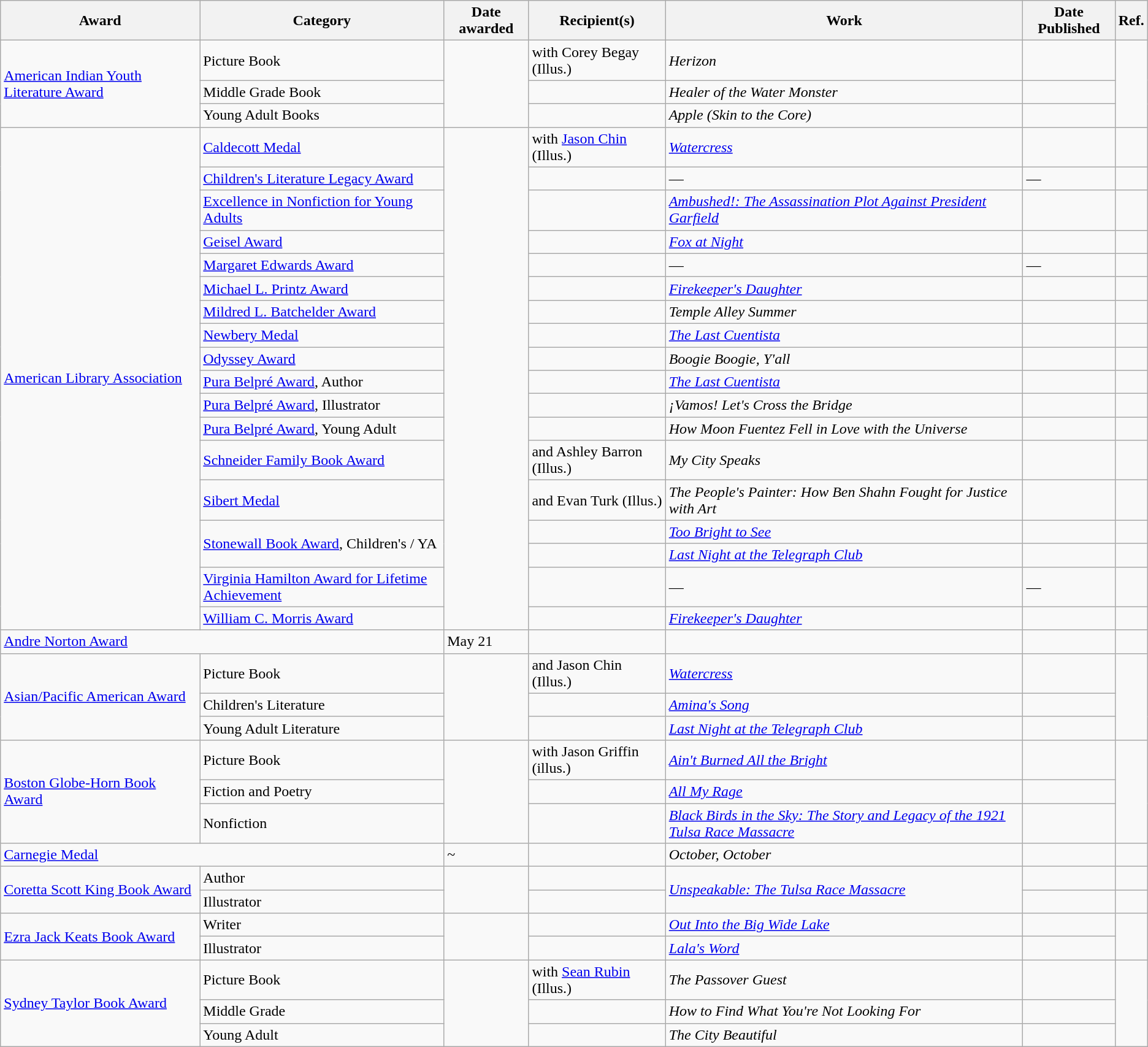<table class="wikitable sortable">
<tr>
<th>Award</th>
<th>Category</th>
<th>Date awarded</th>
<th>Recipient(s)</th>
<th>Work</th>
<th>Date Published</th>
<th>Ref.</th>
</tr>
<tr>
<td rowspan="3"><a href='#'>American Indian Youth Literature Award</a></td>
<td>Picture Book</td>
<td rowspan="3"></td>
<td> with Corey Begay (Illus.)</td>
<td><em>Herizon</em></td>
<td></td>
<td rowspan="3"></td>
</tr>
<tr>
<td>Middle Grade Book</td>
<td></td>
<td><em>Healer of the Water Monster</em></td>
<td></td>
</tr>
<tr>
<td>Young Adult Books</td>
<td></td>
<td><em>Apple (Skin to the Core)</em></td>
<td></td>
</tr>
<tr>
<td rowspan="18"><a href='#'>American Library Association</a></td>
<td><a href='#'>Caldecott Medal</a></td>
<td rowspan="18"></td>
<td> with <a href='#'>Jason Chin</a> (Illus.)</td>
<td><em><a href='#'>Watercress</a></em></td>
<td></td>
<td></td>
</tr>
<tr>
<td><a href='#'>Children's Literature Legacy Award</a></td>
<td></td>
<td>—</td>
<td>—</td>
<td></td>
</tr>
<tr>
<td><a href='#'>Excellence in Nonfiction for Young Adults</a></td>
<td></td>
<td><em><a href='#'>Ambushed!: The Assassination Plot Against President Garfield</a></em></td>
<td></td>
<td></td>
</tr>
<tr>
<td><a href='#'>Geisel Award</a></td>
<td></td>
<td><em><a href='#'>Fox at Night</a></em></td>
<td></td>
<td></td>
</tr>
<tr>
<td><a href='#'>Margaret Edwards Award</a></td>
<td></td>
<td>—</td>
<td>—</td>
<td></td>
</tr>
<tr>
<td><a href='#'>Michael L. Printz Award</a></td>
<td></td>
<td><em><a href='#'>Firekeeper's Daughter</a></em></td>
<td></td>
<td></td>
</tr>
<tr>
<td><a href='#'>Mildred L. Batchelder Award</a></td>
<td></td>
<td><em>Temple Alley Summer</em></td>
<td></td>
<td></td>
</tr>
<tr>
<td><a href='#'>Newbery Medal</a></td>
<td></td>
<td><em><a href='#'>The Last Cuentista</a></em></td>
<td></td>
<td></td>
</tr>
<tr>
<td><a href='#'>Odyssey Award</a></td>
<td></td>
<td><em>Boogie Boogie, Y'all</em></td>
<td></td>
<td></td>
</tr>
<tr>
<td><a href='#'>Pura Belpré Award</a>, Author</td>
<td></td>
<td><em><a href='#'>The Last Cuentista</a></em></td>
<td></td>
<td></td>
</tr>
<tr>
<td><a href='#'>Pura Belpré Award</a>, Illustrator</td>
<td></td>
<td><em>¡Vamos! Let's Cross the Bridge</em></td>
<td></td>
<td></td>
</tr>
<tr>
<td><a href='#'>Pura Belpré Award</a>, Young Adult</td>
<td></td>
<td><em>How Moon Fuentez Fell in Love with the Universe</em></td>
<td></td>
<td></td>
</tr>
<tr>
<td><a href='#'>Schneider Family Book Award</a></td>
<td> and Ashley Barron (Illus.)</td>
<td><em>My City Speaks</em></td>
<td></td>
<td></td>
</tr>
<tr>
<td><a href='#'>Sibert Medal</a></td>
<td> and Evan Turk (Illus.)</td>
<td><em>The People's Painter: How Ben Shahn Fought for Justice with Art</em></td>
<td></td>
<td></td>
</tr>
<tr>
<td rowspan="2"><a href='#'>Stonewall Book Award</a>, Children's / YA</td>
<td></td>
<td><em><a href='#'>Too Bright to See</a></em></td>
<td></td>
<td></td>
</tr>
<tr>
<td></td>
<td><em><a href='#'>Last Night at the Telegraph Club</a></em></td>
<td></td>
<td></td>
</tr>
<tr>
<td><a href='#'>Virginia Hamilton Award for Lifetime Achievement</a></td>
<td></td>
<td>—</td>
<td>—</td>
<td></td>
</tr>
<tr>
<td><a href='#'>William C. Morris Award</a></td>
<td></td>
<td><em><a href='#'>Firekeeper's Daughter</a></em></td>
<td></td>
<td></td>
</tr>
<tr>
<td colspan="2"><a href='#'>Andre Norton Award</a></td>
<td>May 21</td>
<td></td>
<td></td>
<td></td>
<td></td>
</tr>
<tr>
<td rowspan="3"><a href='#'>Asian/Pacific American Award</a></td>
<td>Picture Book</td>
<td rowspan="3"></td>
<td> and Jason Chin (Illus.)</td>
<td><em><a href='#'>Watercress</a></em></td>
<td></td>
<td rowspan="3"></td>
</tr>
<tr>
<td>Children's Literature</td>
<td></td>
<td><em><a href='#'>Amina's Song</a></em></td>
<td></td>
</tr>
<tr>
<td>Young Adult Literature</td>
<td></td>
<td><em><a href='#'>Last Night at the Telegraph Club</a></em></td>
<td></td>
</tr>
<tr>
<td rowspan="3"><a href='#'>Boston Globe-Horn Book Award</a></td>
<td>Picture Book</td>
<td rowspan="3"></td>
<td> with Jason Griffin (illus.)</td>
<td><em><a href='#'>Ain't Burned All the Bright</a></em></td>
<td></td>
<td rowspan="3"></td>
</tr>
<tr>
<td>Fiction and Poetry</td>
<td></td>
<td><em><a href='#'>All My Rage</a></em></td>
<td></td>
</tr>
<tr>
<td>Nonfiction</td>
<td></td>
<td><em><a href='#'>Black Birds in the Sky: The Story and Legacy of the 1921 Tulsa Race Massacre</a></em></td>
<td></td>
</tr>
<tr>
<td colspan="2"><a href='#'>Carnegie Medal</a></td>
<td>~</td>
<td></td>
<td><em>October, October</em></td>
<td></td>
<td></td>
</tr>
<tr>
<td rowspan="2"><a href='#'>Coretta Scott King Book Award</a></td>
<td>Author</td>
<td rowspan="2"></td>
<td></td>
<td rowspan="2"><em><a href='#'>Unspeakable: The Tulsa Race Massacre</a></em></td>
<td></td>
<td></td>
</tr>
<tr>
<td>Illustrator</td>
<td></td>
<td></td>
<td></td>
</tr>
<tr>
<td rowspan="2"><a href='#'>Ezra Jack Keats Book Award</a></td>
<td>Writer</td>
<td rowspan="2"></td>
<td></td>
<td><em><a href='#'>Out Into the Big Wide Lake</a></em></td>
<td></td>
<td rowspan="2"></td>
</tr>
<tr>
<td>Illustrator</td>
<td></td>
<td><em><a href='#'>Lala's Word</a></em></td>
<td></td>
</tr>
<tr>
<td rowspan="3"><a href='#'>Sydney Taylor Book Award</a></td>
<td>Picture Book</td>
<td rowspan="3"></td>
<td> with <a href='#'>Sean Rubin</a> (Illus.)</td>
<td><em>The Passover Guest</em></td>
<td></td>
<td rowspan="3"></td>
</tr>
<tr>
<td>Middle Grade</td>
<td></td>
<td><em>How to Find What You're Not Looking For</em></td>
<td></td>
</tr>
<tr>
<td>Young Adult</td>
<td></td>
<td><em>The City Beautiful</em></td>
<td></td>
</tr>
</table>
